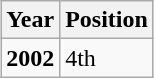<table class="wikitable" style="margin:1em auto;">
<tr>
<th>Year</th>
<th>Position</th>
</tr>
<tr>
<td><strong>2002</strong></td>
<td>4th</td>
</tr>
</table>
